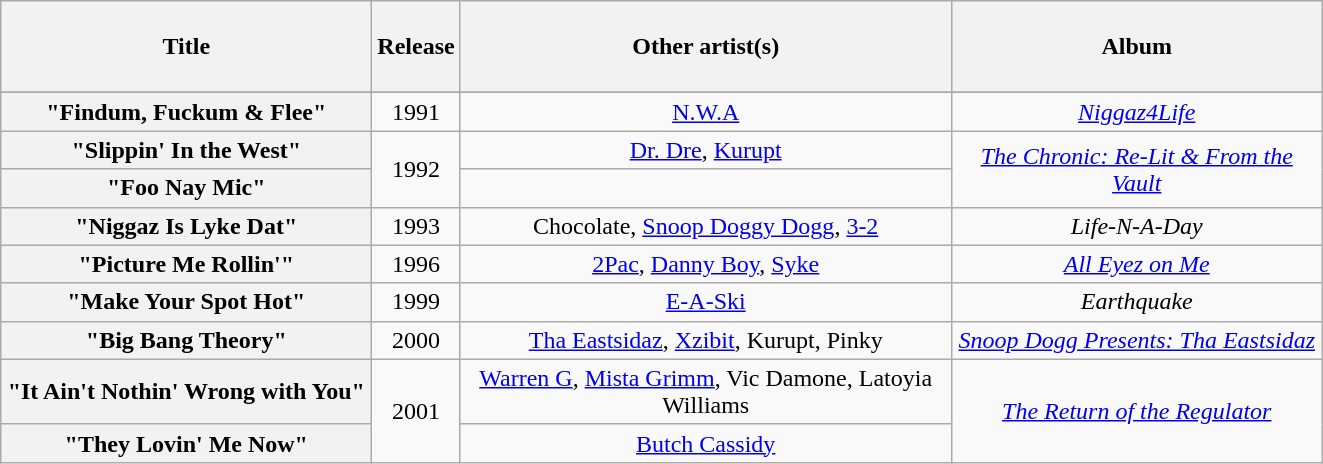<table class="wikitable plainrowheaders" style="text-align:center;">
<tr>
<th scope="col" style="width:15em;"><br>Title<br><br></th>
<th scope="col">Release</th>
<th scope="col"style="width:20em;">Other artist(s)</th>
<th scope="col" style="width:15em;">Album</th>
</tr>
<tr>
</tr>
<tr>
<th scope="row">"Findum, Fuckum & Flee"</th>
<td>1991</td>
<td><a href='#'>N.W.A</a></td>
<td><em><a href='#'>Niggaz4Life</a></em></td>
</tr>
<tr>
<th scope="row">"Slippin' In the West"</th>
<td rowspan=2>1992</td>
<td><a href='#'>Dr. Dre</a>, <a href='#'>Kurupt</a></td>
<td rowspan=2><em><a href='#'>The Chronic: Re-Lit & From the Vault</a></em></td>
</tr>
<tr>
<th scope="row">"Foo Nay Mic"</th>
<td></td>
</tr>
<tr>
<th scope="row">"Niggaz Is Lyke Dat"</th>
<td>1993</td>
<td>Chocolate, <a href='#'>Snoop Doggy Dogg</a>, <a href='#'>3-2</a></td>
<td><em>Life-N-A-Day</em></td>
</tr>
<tr>
<th scope="row">"Picture Me Rollin'"</th>
<td>1996</td>
<td><a href='#'>2Pac</a>, <a href='#'>Danny Boy</a>, <a href='#'>Syke</a></td>
<td><em><a href='#'>All Eyez on Me</a></em></td>
</tr>
<tr>
<th scope="row">"Make Your Spot Hot"</th>
<td>1999</td>
<td><a href='#'>E-A-Ski</a></td>
<td><em>Earthquake</em></td>
</tr>
<tr>
<th scope="row">"Big Bang Theory"</th>
<td>2000</td>
<td><a href='#'>Tha Eastsidaz</a>, <a href='#'>Xzibit</a>, Kurupt, Pinky</td>
<td><em><a href='#'>Snoop Dogg Presents: Tha Eastsidaz</a></em></td>
</tr>
<tr>
<th scope="row">"It Ain't Nothin' Wrong with You"</th>
<td rowspan=2>2001</td>
<td><a href='#'>Warren G</a>, <a href='#'>Mista Grimm</a>, Vic Damone, Latoyia Williams</td>
<td rowspan=2><em><a href='#'>The Return of the Regulator</a></em></td>
</tr>
<tr>
<th scope="row">"They Lovin' Me Now"</th>
<td><a href='#'>Butch Cassidy</a></td>
</tr>
</table>
